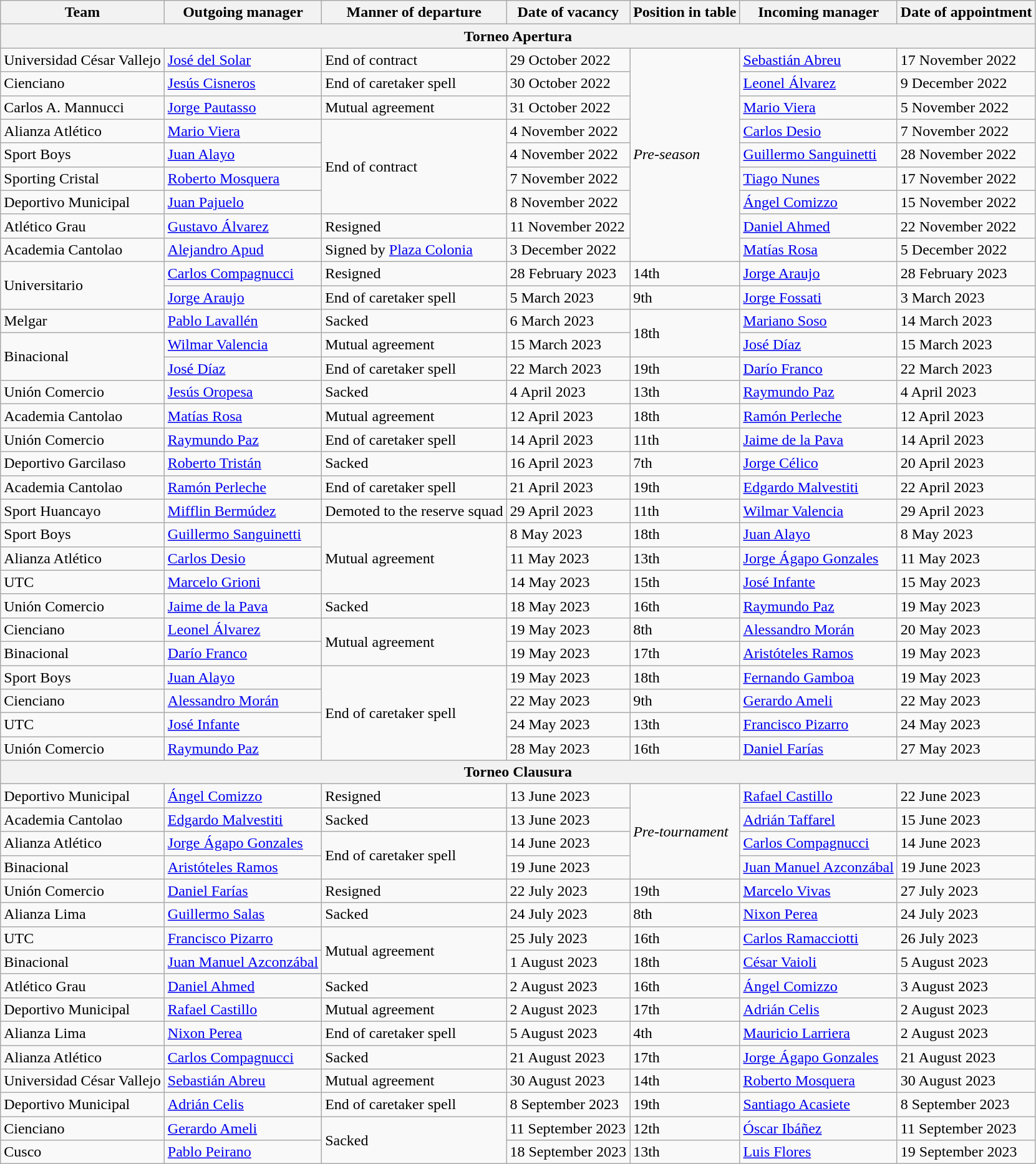<table class="wikitable sortable">
<tr>
<th>Team</th>
<th>Outgoing manager</th>
<th>Manner of departure</th>
<th>Date of vacancy</th>
<th>Position in table</th>
<th>Incoming manager</th>
<th>Date of appointment</th>
</tr>
<tr>
<th colspan=7>Torneo Apertura</th>
</tr>
<tr>
<td>Universidad César Vallejo</td>
<td> <a href='#'>José del Solar</a></td>
<td>End of contract</td>
<td>29 October 2022</td>
<td rowspan=9><em>Pre-season</em></td>
<td> <a href='#'>Sebastián Abreu</a></td>
<td>17 November 2022</td>
</tr>
<tr>
<td>Cienciano</td>
<td> <a href='#'>Jesús Cisneros</a></td>
<td>End of caretaker spell</td>
<td>30 October 2022</td>
<td> <a href='#'>Leonel Álvarez</a></td>
<td>9 December 2022</td>
</tr>
<tr>
<td>Carlos A. Mannucci</td>
<td> <a href='#'>Jorge Pautasso</a></td>
<td>Mutual agreement</td>
<td>31 October 2022</td>
<td> <a href='#'>Mario Viera</a></td>
<td>5 November 2022</td>
</tr>
<tr>
<td>Alianza Atlético</td>
<td> <a href='#'>Mario Viera</a></td>
<td rowspan=4>End of contract</td>
<td>4 November 2022</td>
<td> <a href='#'>Carlos Desio</a></td>
<td>7 November 2022</td>
</tr>
<tr>
<td>Sport Boys</td>
<td> <a href='#'>Juan Alayo</a></td>
<td>4 November 2022</td>
<td> <a href='#'>Guillermo Sanguinetti</a></td>
<td>28 November 2022</td>
</tr>
<tr>
<td>Sporting Cristal</td>
<td> <a href='#'>Roberto Mosquera</a></td>
<td>7 November 2022</td>
<td> <a href='#'>Tiago Nunes</a></td>
<td>17 November 2022</td>
</tr>
<tr>
<td>Deportivo Municipal</td>
<td> <a href='#'>Juan Pajuelo</a></td>
<td>8 November 2022</td>
<td> <a href='#'>Ángel Comizzo</a></td>
<td>15 November 2022</td>
</tr>
<tr>
<td>Atlético Grau</td>
<td> <a href='#'>Gustavo Álvarez</a></td>
<td>Resigned</td>
<td>11 November 2022</td>
<td> <a href='#'>Daniel Ahmed</a></td>
<td>22 November 2022</td>
</tr>
<tr>
<td>Academia Cantolao</td>
<td> <a href='#'>Alejandro Apud</a></td>
<td>Signed by <a href='#'>Plaza Colonia</a></td>
<td>3 December 2022</td>
<td> <a href='#'>Matías Rosa</a></td>
<td>5 December 2022</td>
</tr>
<tr>
<td rowspan=2>Universitario</td>
<td> <a href='#'>Carlos Compagnucci</a></td>
<td>Resigned</td>
<td>28 February 2023</td>
<td>14th</td>
<td> <a href='#'>Jorge Araujo</a></td>
<td>28 February 2023</td>
</tr>
<tr>
<td> <a href='#'>Jorge Araujo</a></td>
<td>End of caretaker spell</td>
<td>5 March 2023</td>
<td>9th</td>
<td> <a href='#'>Jorge Fossati</a></td>
<td>3 March 2023</td>
</tr>
<tr>
<td>Melgar</td>
<td> <a href='#'>Pablo Lavallén</a></td>
<td>Sacked</td>
<td>6 March 2023</td>
<td rowspan=2>18th</td>
<td> <a href='#'>Mariano Soso</a></td>
<td>14 March 2023</td>
</tr>
<tr>
<td rowspan=2>Binacional</td>
<td> <a href='#'>Wilmar Valencia</a></td>
<td>Mutual agreement</td>
<td>15 March 2023</td>
<td> <a href='#'>José Díaz</a></td>
<td>15 March 2023</td>
</tr>
<tr>
<td> <a href='#'>José Díaz</a></td>
<td>End of caretaker spell</td>
<td>22 March 2023</td>
<td>19th</td>
<td> <a href='#'>Darío Franco</a></td>
<td>22 March 2023</td>
</tr>
<tr>
<td>Unión Comercio</td>
<td> <a href='#'>Jesús Oropesa</a></td>
<td>Sacked</td>
<td>4 April 2023</td>
<td>13th</td>
<td> <a href='#'>Raymundo Paz</a></td>
<td>4 April 2023</td>
</tr>
<tr>
<td>Academia Cantolao</td>
<td> <a href='#'>Matías Rosa</a></td>
<td>Mutual agreement</td>
<td>12 April 2023</td>
<td>18th</td>
<td> <a href='#'>Ramón Perleche</a></td>
<td>12 April 2023</td>
</tr>
<tr>
<td>Unión Comercio</td>
<td> <a href='#'>Raymundo Paz</a></td>
<td>End of caretaker spell</td>
<td>14 April 2023</td>
<td>11th</td>
<td> <a href='#'>Jaime de la Pava</a></td>
<td>14 April 2023</td>
</tr>
<tr>
<td>Deportivo Garcilaso</td>
<td> <a href='#'>Roberto Tristán</a></td>
<td>Sacked</td>
<td>16 April 2023</td>
<td>7th</td>
<td> <a href='#'>Jorge Célico</a></td>
<td>20 April 2023</td>
</tr>
<tr>
<td>Academia Cantolao</td>
<td> <a href='#'>Ramón Perleche</a></td>
<td>End of caretaker spell</td>
<td>21 April 2023</td>
<td>19th</td>
<td> <a href='#'>Edgardo Malvestiti</a></td>
<td>22 April 2023</td>
</tr>
<tr>
<td>Sport Huancayo</td>
<td> <a href='#'>Mifflin Bermúdez</a></td>
<td>Demoted to the reserve squad</td>
<td>29 April 2023</td>
<td>11th</td>
<td> <a href='#'>Wilmar Valencia</a></td>
<td>29 April 2023</td>
</tr>
<tr>
<td>Sport Boys</td>
<td> <a href='#'>Guillermo Sanguinetti</a></td>
<td rowspan=3>Mutual agreement</td>
<td>8 May 2023</td>
<td>18th</td>
<td> <a href='#'>Juan Alayo</a></td>
<td>8 May 2023</td>
</tr>
<tr>
<td>Alianza Atlético</td>
<td> <a href='#'>Carlos Desio</a></td>
<td>11 May 2023</td>
<td>13th</td>
<td> <a href='#'>Jorge Ágapo Gonzales</a></td>
<td>11 May 2023</td>
</tr>
<tr>
<td>UTC</td>
<td> <a href='#'>Marcelo Grioni</a></td>
<td>14 May 2023</td>
<td>15th</td>
<td> <a href='#'>José Infante</a></td>
<td>15 May 2023</td>
</tr>
<tr>
<td>Unión Comercio</td>
<td> <a href='#'>Jaime de la Pava</a></td>
<td>Sacked</td>
<td>18 May 2023</td>
<td>16th</td>
<td> <a href='#'>Raymundo Paz</a></td>
<td>19 May 2023</td>
</tr>
<tr>
<td>Cienciano</td>
<td> <a href='#'>Leonel Álvarez</a></td>
<td rowspan=2>Mutual agreement</td>
<td>19 May 2023</td>
<td>8th</td>
<td> <a href='#'>Alessandro Morán</a></td>
<td>20 May 2023</td>
</tr>
<tr>
<td>Binacional</td>
<td> <a href='#'>Darío Franco</a></td>
<td>19 May 2023</td>
<td>17th</td>
<td> <a href='#'>Aristóteles Ramos</a></td>
<td>19 May 2023</td>
</tr>
<tr>
<td>Sport Boys</td>
<td> <a href='#'>Juan Alayo</a></td>
<td rowspan=4>End of caretaker spell</td>
<td>19 May 2023</td>
<td>18th</td>
<td> <a href='#'>Fernando Gamboa</a></td>
<td>19 May 2023</td>
</tr>
<tr>
<td>Cienciano</td>
<td> <a href='#'>Alessandro Morán</a></td>
<td>22 May 2023</td>
<td>9th</td>
<td> <a href='#'>Gerardo Ameli</a></td>
<td>22 May 2023</td>
</tr>
<tr>
<td>UTC</td>
<td> <a href='#'>José Infante</a></td>
<td>24 May 2023</td>
<td>13th</td>
<td> <a href='#'>Francisco Pizarro</a></td>
<td>24 May 2023</td>
</tr>
<tr>
<td>Unión Comercio</td>
<td> <a href='#'>Raymundo Paz</a></td>
<td>28 May 2023</td>
<td>16th</td>
<td> <a href='#'>Daniel Farías</a></td>
<td>27 May 2023</td>
</tr>
<tr>
<th colspan=7>Torneo Clausura</th>
</tr>
<tr>
<td>Deportivo Municipal</td>
<td> <a href='#'>Ángel Comizzo</a></td>
<td>Resigned</td>
<td>13 June 2023</td>
<td rowspan=4><em>Pre-tournament</em></td>
<td> <a href='#'>Rafael Castillo</a></td>
<td>22 June 2023</td>
</tr>
<tr>
<td>Academia Cantolao</td>
<td> <a href='#'>Edgardo Malvestiti</a></td>
<td>Sacked</td>
<td>13 June 2023</td>
<td> <a href='#'>Adrián Taffarel</a></td>
<td>15 June 2023</td>
</tr>
<tr>
<td>Alianza Atlético</td>
<td> <a href='#'>Jorge Ágapo Gonzales</a></td>
<td rowspan=2>End of caretaker spell</td>
<td>14 June 2023</td>
<td> <a href='#'>Carlos Compagnucci</a></td>
<td>14 June 2023</td>
</tr>
<tr>
<td>Binacional</td>
<td> <a href='#'>Aristóteles Ramos</a></td>
<td>19 June 2023</td>
<td> <a href='#'>Juan Manuel Azconzábal</a></td>
<td>19 June 2023</td>
</tr>
<tr>
<td>Unión Comercio</td>
<td> <a href='#'>Daniel Farías</a></td>
<td>Resigned</td>
<td>22 July 2023</td>
<td>19th</td>
<td> <a href='#'>Marcelo Vivas</a></td>
<td>27 July 2023</td>
</tr>
<tr>
<td>Alianza Lima</td>
<td> <a href='#'>Guillermo Salas</a></td>
<td>Sacked</td>
<td>24 July 2023</td>
<td>8th</td>
<td> <a href='#'>Nixon Perea</a></td>
<td>24 July 2023</td>
</tr>
<tr>
<td>UTC</td>
<td> <a href='#'>Francisco Pizarro</a></td>
<td rowspan=2>Mutual agreement</td>
<td>25 July 2023</td>
<td>16th</td>
<td> <a href='#'>Carlos Ramacciotti</a></td>
<td>26 July 2023</td>
</tr>
<tr>
<td>Binacional</td>
<td> <a href='#'>Juan Manuel Azconzábal</a></td>
<td>1 August 2023</td>
<td>18th</td>
<td> <a href='#'>César Vaioli</a></td>
<td>5 August 2023</td>
</tr>
<tr>
<td>Atlético Grau</td>
<td> <a href='#'>Daniel Ahmed</a></td>
<td>Sacked</td>
<td>2 August 2023</td>
<td>16th</td>
<td> <a href='#'>Ángel Comizzo</a></td>
<td>3 August 2023</td>
</tr>
<tr>
<td>Deportivo Municipal</td>
<td> <a href='#'>Rafael Castillo</a></td>
<td>Mutual agreement</td>
<td>2 August 2023</td>
<td>17th</td>
<td> <a href='#'>Adrián Celis</a></td>
<td>2 August 2023</td>
</tr>
<tr>
<td>Alianza Lima</td>
<td> <a href='#'>Nixon Perea</a></td>
<td>End of caretaker spell</td>
<td>5 August 2023</td>
<td>4th</td>
<td> <a href='#'>Mauricio Larriera</a></td>
<td>2 August 2023</td>
</tr>
<tr>
<td>Alianza Atlético</td>
<td> <a href='#'>Carlos Compagnucci</a></td>
<td>Sacked</td>
<td>21 August 2023</td>
<td>17th</td>
<td> <a href='#'>Jorge Ágapo Gonzales</a></td>
<td>21 August 2023</td>
</tr>
<tr>
<td>Universidad César Vallejo</td>
<td> <a href='#'>Sebastián Abreu</a></td>
<td>Mutual agreement</td>
<td>30 August 2023</td>
<td>14th</td>
<td> <a href='#'>Roberto Mosquera</a></td>
<td>30 August 2023</td>
</tr>
<tr>
<td>Deportivo Municipal</td>
<td> <a href='#'>Adrián Celis</a></td>
<td>End of caretaker spell</td>
<td>8 September 2023</td>
<td>19th</td>
<td> <a href='#'>Santiago Acasiete</a></td>
<td>8 September 2023</td>
</tr>
<tr>
<td>Cienciano</td>
<td> <a href='#'>Gerardo Ameli</a></td>
<td rowspan=2>Sacked</td>
<td>11 September 2023</td>
<td>12th</td>
<td> <a href='#'>Óscar Ibáñez</a></td>
<td>11 September 2023</td>
</tr>
<tr>
<td>Cusco</td>
<td> <a href='#'>Pablo Peirano</a></td>
<td>18 September 2023</td>
<td>13th</td>
<td> <a href='#'>Luis Flores</a></td>
<td>19 September 2023</td>
</tr>
</table>
